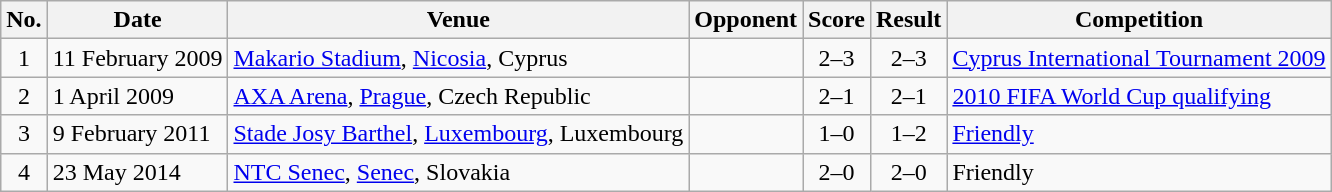<table class="wikitable sortable">
<tr>
<th scope="col">No.</th>
<th scope="col">Date</th>
<th scope="col">Venue</th>
<th scope="col">Opponent</th>
<th scope="col">Score</th>
<th scope="col">Result</th>
<th scope="col">Competition</th>
</tr>
<tr>
<td align="center">1</td>
<td>11 February 2009</td>
<td><a href='#'>Makario Stadium</a>, <a href='#'>Nicosia</a>, Cyprus</td>
<td></td>
<td align="center">2–3</td>
<td align="center">2–3</td>
<td><a href='#'>Cyprus International Tournament 2009</a></td>
</tr>
<tr>
<td align="center">2</td>
<td>1 April 2009</td>
<td><a href='#'>AXA Arena</a>, <a href='#'>Prague</a>, Czech Republic</td>
<td></td>
<td align="center">2–1</td>
<td align="center">2–1</td>
<td><a href='#'>2010 FIFA World Cup qualifying</a></td>
</tr>
<tr>
<td align="center">3</td>
<td>9 February 2011</td>
<td><a href='#'>Stade Josy Barthel</a>, <a href='#'>Luxembourg</a>, Luxembourg</td>
<td></td>
<td align="center">1–0</td>
<td align="center">1–2</td>
<td><a href='#'>Friendly</a></td>
</tr>
<tr>
<td align="center">4</td>
<td>23 May 2014</td>
<td><a href='#'>NTC Senec</a>, <a href='#'>Senec</a>, Slovakia</td>
<td></td>
<td align="center">2–0</td>
<td align="center">2–0</td>
<td>Friendly</td>
</tr>
</table>
